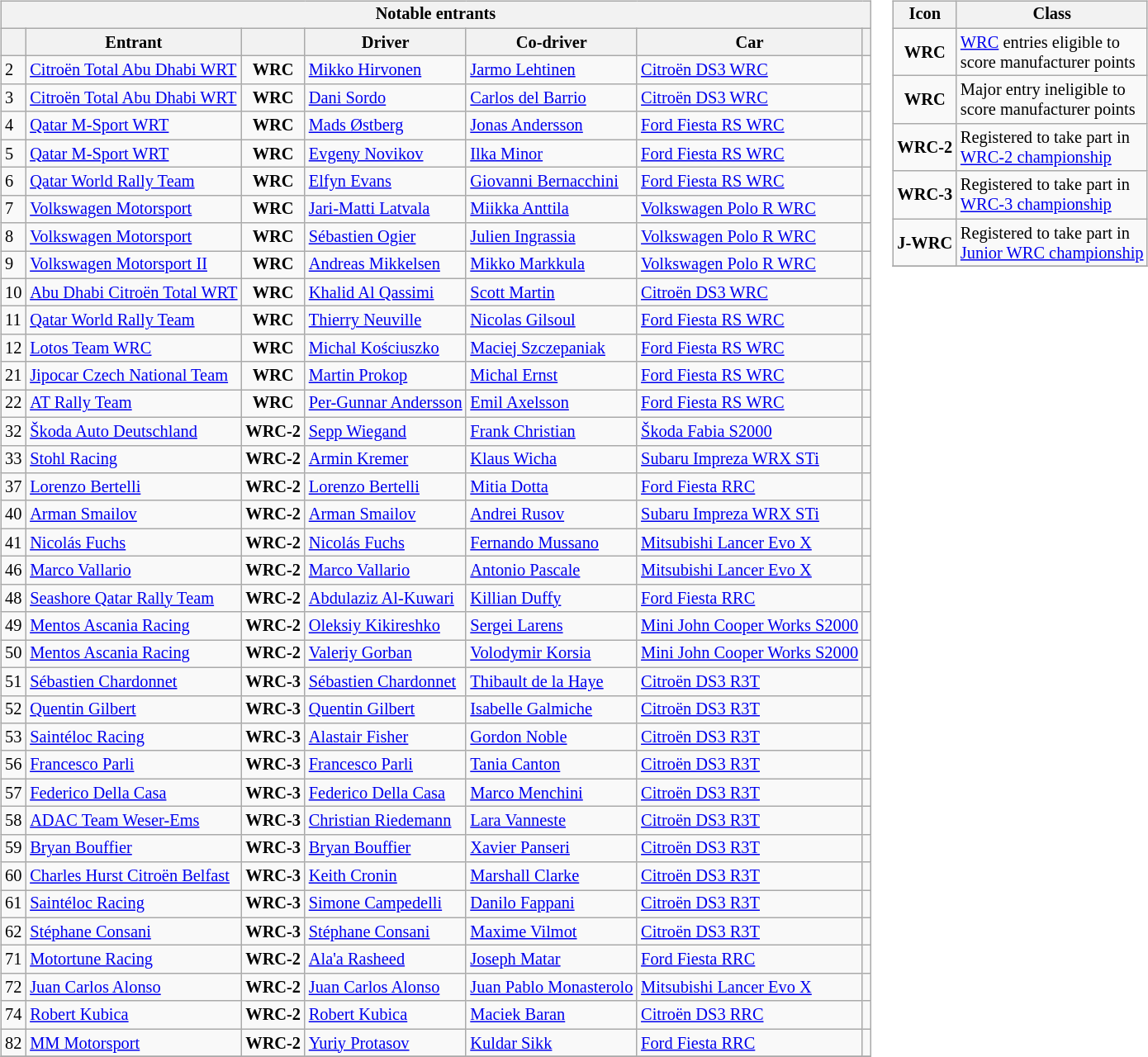<table>
<tr>
<td><br><table class="wikitable" style="font-size: 85%">
<tr>
<th scope=row colspan="7" style="text-align: center;"><strong>Notable entrants</strong></th>
</tr>
<tr>
<th></th>
<th>Entrant</th>
<th></th>
<th>Driver</th>
<th>Co-driver</th>
<th>Car</th>
<th></th>
</tr>
<tr>
<td>2</td>
<td> <a href='#'>Citroën Total Abu Dhabi WRT</a></td>
<td align="center"><strong><span>WRC</span></strong></td>
<td> <a href='#'>Mikko Hirvonen</a></td>
<td> <a href='#'>Jarmo Lehtinen</a></td>
<td><a href='#'>Citroën DS3 WRC</a></td>
<td align="center"></td>
</tr>
<tr>
<td>3</td>
<td> <a href='#'>Citroën Total Abu Dhabi WRT</a></td>
<td align="center"><strong><span>WRC</span></strong></td>
<td> <a href='#'>Dani Sordo</a></td>
<td> <a href='#'>Carlos del Barrio</a></td>
<td><a href='#'>Citroën DS3 WRC</a></td>
<td align="center"></td>
</tr>
<tr>
<td>4</td>
<td> <a href='#'>Qatar M-Sport WRT</a></td>
<td align="center"><strong><span>WRC</span></strong></td>
<td> <a href='#'>Mads Østberg</a></td>
<td> <a href='#'>Jonas Andersson</a></td>
<td><a href='#'>Ford Fiesta RS WRC</a></td>
<td align="center"></td>
</tr>
<tr>
<td>5</td>
<td> <a href='#'>Qatar M-Sport WRT</a></td>
<td align="center"><strong><span>WRC</span></strong></td>
<td> <a href='#'>Evgeny Novikov</a></td>
<td> <a href='#'>Ilka Minor</a></td>
<td><a href='#'>Ford Fiesta RS WRC</a></td>
<td align="center"></td>
</tr>
<tr>
<td>6</td>
<td> <a href='#'>Qatar World Rally Team</a></td>
<td align="center"><strong><span>WRC</span></strong></td>
<td> <a href='#'>Elfyn Evans</a></td>
<td> <a href='#'>Giovanni Bernacchini</a></td>
<td><a href='#'>Ford Fiesta RS WRC</a></td>
<td align="center"></td>
</tr>
<tr>
<td>7</td>
<td> <a href='#'>Volkswagen Motorsport</a></td>
<td align="center"><strong><span>WRC</span></strong></td>
<td> <a href='#'>Jari-Matti Latvala</a></td>
<td> <a href='#'>Miikka Anttila</a></td>
<td><a href='#'>Volkswagen Polo R WRC</a></td>
<td align="center"></td>
</tr>
<tr>
<td>8</td>
<td> <a href='#'>Volkswagen Motorsport</a></td>
<td align="center"><strong><span>WRC</span></strong></td>
<td> <a href='#'>Sébastien Ogier</a></td>
<td> <a href='#'>Julien Ingrassia</a></td>
<td><a href='#'>Volkswagen Polo R WRC</a></td>
<td align="center"></td>
</tr>
<tr>
<td>9</td>
<td> <a href='#'>Volkswagen Motorsport II</a></td>
<td align="center"><strong><span>WRC</span></strong></td>
<td> <a href='#'>Andreas Mikkelsen</a></td>
<td> <a href='#'>Mikko Markkula</a></td>
<td><a href='#'>Volkswagen Polo R WRC</a></td>
<td align="center"></td>
</tr>
<tr>
<td>10</td>
<td> <a href='#'>Abu Dhabi Citroën Total WRT</a></td>
<td align="center"><strong><span>WRC</span></strong></td>
<td> <a href='#'>Khalid Al Qassimi</a></td>
<td> <a href='#'>Scott Martin</a></td>
<td><a href='#'>Citroën DS3 WRC</a></td>
<td align="center"></td>
</tr>
<tr>
<td>11</td>
<td> <a href='#'>Qatar World Rally Team</a></td>
<td align="center"><strong><span>WRC</span></strong></td>
<td> <a href='#'>Thierry Neuville</a></td>
<td> <a href='#'>Nicolas Gilsoul</a></td>
<td><a href='#'>Ford Fiesta RS WRC</a></td>
<td align="center"></td>
</tr>
<tr>
<td>12</td>
<td> <a href='#'>Lotos Team WRC</a></td>
<td align="center"><strong><span>WRC</span></strong></td>
<td> <a href='#'>Michal Kościuszko</a></td>
<td> <a href='#'>Maciej Szczepaniak</a></td>
<td><a href='#'>Ford Fiesta RS WRC</a></td>
<td align="center"></td>
</tr>
<tr>
<td>21</td>
<td> <a href='#'>Jipocar Czech National Team</a></td>
<td align="center"><strong><span>WRC</span></strong></td>
<td> <a href='#'>Martin Prokop</a></td>
<td> <a href='#'>Michal Ernst</a></td>
<td><a href='#'>Ford Fiesta RS WRC</a></td>
<td align="center"></td>
</tr>
<tr>
<td>22</td>
<td> <a href='#'>AT Rally Team</a></td>
<td align="center"><strong><span>WRC</span></strong></td>
<td> <a href='#'>Per-Gunnar Andersson</a></td>
<td> <a href='#'>Emil Axelsson</a></td>
<td><a href='#'>Ford Fiesta RS WRC</a></td>
<td align="center"></td>
</tr>
<tr>
<td>32</td>
<td> <a href='#'>Škoda Auto Deutschland</a></td>
<td align="center"><strong><span>WRC-2</span></strong></td>
<td> <a href='#'>Sepp Wiegand</a></td>
<td> <a href='#'>Frank Christian</a></td>
<td><a href='#'>Škoda Fabia S2000</a></td>
<td align="center"></td>
</tr>
<tr>
<td>33</td>
<td> <a href='#'>Stohl Racing</a></td>
<td align="center"><strong><span>WRC-2</span></strong></td>
<td> <a href='#'>Armin Kremer</a></td>
<td> <a href='#'>Klaus Wicha</a></td>
<td><a href='#'>Subaru Impreza WRX STi</a></td>
<td align="center"></td>
</tr>
<tr>
<td>37</td>
<td> <a href='#'>Lorenzo Bertelli</a></td>
<td align="center"><strong><span>WRC-2</span></strong></td>
<td> <a href='#'>Lorenzo Bertelli</a></td>
<td> <a href='#'>Mitia Dotta</a></td>
<td><a href='#'>Ford Fiesta RRC</a></td>
<td align="center"></td>
</tr>
<tr>
<td>40</td>
<td> <a href='#'>Arman Smailov</a></td>
<td align="center"><strong><span>WRC-2</span></strong></td>
<td> <a href='#'>Arman Smailov</a></td>
<td> <a href='#'>Andrei Rusov</a></td>
<td><a href='#'>Subaru Impreza WRX STi</a></td>
<td align="center"></td>
</tr>
<tr>
<td>41</td>
<td> <a href='#'>Nicolás Fuchs</a></td>
<td align="center"><strong><span>WRC-2</span></strong></td>
<td> <a href='#'>Nicolás Fuchs</a></td>
<td> <a href='#'>Fernando Mussano</a></td>
<td><a href='#'>Mitsubishi Lancer Evo X</a></td>
<td align="center"></td>
</tr>
<tr>
<td>46</td>
<td> <a href='#'>Marco Vallario</a></td>
<td align="center"><strong><span>WRC-2</span></strong></td>
<td> <a href='#'>Marco Vallario</a></td>
<td> <a href='#'>Antonio Pascale</a></td>
<td><a href='#'>Mitsubishi Lancer Evo X</a></td>
<td align="center"></td>
</tr>
<tr>
<td>48</td>
<td> <a href='#'>Seashore Qatar Rally Team</a></td>
<td align="center"><strong><span>WRC-2</span></strong></td>
<td> <a href='#'>Abdulaziz Al-Kuwari</a></td>
<td> <a href='#'>Killian Duffy</a></td>
<td><a href='#'>Ford Fiesta RRC</a></td>
<td align="center"></td>
</tr>
<tr>
<td>49</td>
<td> <a href='#'>Mentos Ascania Racing</a></td>
<td align="center"><strong><span>WRC-2</span></strong></td>
<td> <a href='#'>Oleksiy Kikireshko</a></td>
<td> <a href='#'>Sergei Larens</a></td>
<td><a href='#'>Mini John Cooper Works S2000</a></td>
<td align="center"></td>
</tr>
<tr>
<td>50</td>
<td> <a href='#'>Mentos Ascania Racing</a></td>
<td align="center"><strong><span>WRC-2</span></strong></td>
<td> <a href='#'>Valeriy Gorban</a></td>
<td> <a href='#'>Volodymir Korsia</a></td>
<td><a href='#'>Mini John Cooper Works S2000</a></td>
<td align="center"></td>
</tr>
<tr>
<td>51</td>
<td> <a href='#'>Sébastien Chardonnet</a></td>
<td align="center"><strong><span>WRC-3</span></strong></td>
<td> <a href='#'>Sébastien Chardonnet</a></td>
<td> <a href='#'>Thibault de la Haye</a></td>
<td><a href='#'>Citroën DS3 R3T</a></td>
<td align="center"></td>
</tr>
<tr>
<td>52</td>
<td> <a href='#'>Quentin Gilbert</a></td>
<td align="center"><strong><span>WRC-3</span></strong></td>
<td> <a href='#'>Quentin Gilbert</a></td>
<td> <a href='#'>Isabelle Galmiche</a></td>
<td><a href='#'>Citroën DS3 R3T</a></td>
<td align="center"></td>
</tr>
<tr>
<td>53</td>
<td> <a href='#'>Saintéloc Racing</a></td>
<td align="center"><strong><span>WRC-3</span></strong></td>
<td> <a href='#'>Alastair Fisher</a></td>
<td> <a href='#'>Gordon Noble</a></td>
<td><a href='#'>Citroën DS3 R3T</a></td>
<td align="center"></td>
</tr>
<tr>
<td>56</td>
<td> <a href='#'>Francesco Parli</a></td>
<td align="center"><strong><span>WRC-3</span></strong></td>
<td> <a href='#'>Francesco Parli</a></td>
<td> <a href='#'>Tania Canton</a></td>
<td><a href='#'>Citroën DS3 R3T</a></td>
<td align="center"></td>
</tr>
<tr>
<td>57</td>
<td> <a href='#'>Federico Della Casa</a></td>
<td align="center"><strong><span>WRC-3</span></strong></td>
<td> <a href='#'>Federico Della Casa</a></td>
<td> <a href='#'>Marco Menchini</a></td>
<td><a href='#'>Citroën DS3 R3T</a></td>
<td align="center"></td>
</tr>
<tr>
<td>58</td>
<td> <a href='#'>ADAC Team Weser-Ems</a></td>
<td align="center"><strong><span>WRC-3</span></strong></td>
<td> <a href='#'>Christian Riedemann</a></td>
<td> <a href='#'>Lara Vanneste</a></td>
<td><a href='#'>Citroën DS3 R3T</a></td>
<td align="center"></td>
</tr>
<tr>
<td>59</td>
<td> <a href='#'>Bryan Bouffier</a></td>
<td align="center"><strong><span>WRC-3</span></strong></td>
<td> <a href='#'>Bryan Bouffier</a></td>
<td> <a href='#'>Xavier Panseri</a></td>
<td><a href='#'>Citroën DS3 R3T</a></td>
<td align="center"></td>
</tr>
<tr>
<td>60</td>
<td> <a href='#'>Charles Hurst Citroën Belfast</a></td>
<td align="center"><strong><span>WRC-3</span></strong></td>
<td> <a href='#'>Keith Cronin</a></td>
<td> <a href='#'>Marshall Clarke</a></td>
<td><a href='#'>Citroën DS3 R3T</a></td>
<td align="center"></td>
</tr>
<tr>
<td>61</td>
<td> <a href='#'>Saintéloc Racing</a></td>
<td align="center"><strong><span>WRC-3</span></strong></td>
<td> <a href='#'>Simone Campedelli</a></td>
<td> <a href='#'>Danilo Fappani</a></td>
<td><a href='#'>Citroën DS3 R3T</a></td>
<td align="center"></td>
</tr>
<tr>
<td>62</td>
<td> <a href='#'>Stéphane Consani</a></td>
<td align="center"><strong><span>WRC-3</span></strong></td>
<td> <a href='#'>Stéphane Consani</a></td>
<td> <a href='#'>Maxime Vilmot</a></td>
<td><a href='#'>Citroën DS3 R3T</a></td>
<td align="center"></td>
</tr>
<tr>
<td>71</td>
<td> <a href='#'>Motortune Racing</a></td>
<td align="center"><strong><span>WRC-2</span></strong></td>
<td> <a href='#'>Ala'a Rasheed</a></td>
<td> <a href='#'>Joseph Matar</a></td>
<td><a href='#'>Ford Fiesta RRC</a></td>
<td align="center"></td>
</tr>
<tr>
<td>72</td>
<td> <a href='#'>Juan Carlos Alonso</a></td>
<td align="center"><strong><span>WRC-2</span></strong></td>
<td> <a href='#'>Juan Carlos Alonso</a></td>
<td> <a href='#'>Juan Pablo Monasterolo</a></td>
<td><a href='#'>Mitsubishi Lancer Evo X</a></td>
<td align="center"></td>
</tr>
<tr>
<td>74</td>
<td> <a href='#'>Robert Kubica</a></td>
<td align="center"><strong><span>WRC-2</span></strong></td>
<td> <a href='#'>Robert Kubica</a></td>
<td> <a href='#'>Maciek Baran</a></td>
<td><a href='#'>Citroën DS3 RRC</a></td>
<td align="center"></td>
</tr>
<tr>
<td>82</td>
<td> <a href='#'>MM Motorsport</a></td>
<td align="center"><strong><span>WRC-2</span></strong></td>
<td> <a href='#'>Yuriy Protasov</a></td>
<td> <a href='#'>Kuldar Sikk</a></td>
<td><a href='#'>Ford Fiesta RRC</a></td>
<td align="center"></td>
</tr>
<tr>
</tr>
</table>
</td>
<td valign="top"><br><table align="right" class="wikitable" style="font-size: 85%;">
<tr>
<th>Icon</th>
<th>Class</th>
</tr>
<tr>
<td align="center"><strong><span>WRC</span></strong></td>
<td><a href='#'>WRC</a> entries eligible to<br>score manufacturer points</td>
</tr>
<tr>
<td align="center"><strong><span>WRC</span></strong></td>
<td>Major entry ineligible to<br>score manufacturer points</td>
</tr>
<tr>
<td align="center"><strong><span>WRC-2</span></strong></td>
<td>Registered to take part in<br><a href='#'>WRC-2 championship</a></td>
</tr>
<tr>
<td align="center"><strong><span>WRC-3</span></strong></td>
<td>Registered to take part in<br><a href='#'>WRC-3 championship</a></td>
</tr>
<tr>
<td align="center"><strong><span>J-WRC</span></strong></td>
<td>Registered to take part in<br><a href='#'>Junior WRC championship</a></td>
</tr>
<tr>
</tr>
</table>
</td>
</tr>
</table>
